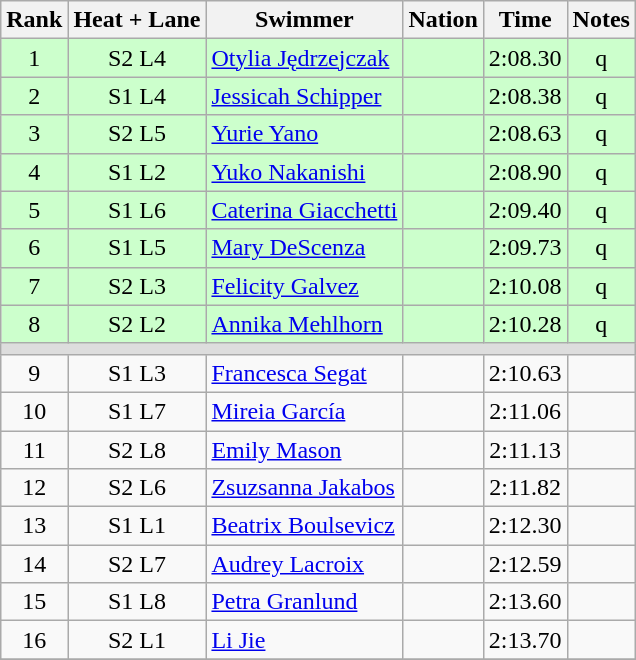<table class="wikitable sortable" style="text-align:center">
<tr>
<th>Rank</th>
<th>Heat + Lane</th>
<th>Swimmer</th>
<th>Nation</th>
<th>Time</th>
<th>Notes</th>
</tr>
<tr bgcolor=ccffcc>
<td>1</td>
<td>S2 L4</td>
<td align=left><a href='#'>Otylia Jędrzejczak</a></td>
<td align=left></td>
<td>2:08.30</td>
<td>q</td>
</tr>
<tr bgcolor=ccffcc>
<td>2</td>
<td>S1 L4</td>
<td align=left><a href='#'>Jessicah Schipper</a></td>
<td align=left></td>
<td>2:08.38</td>
<td>q</td>
</tr>
<tr bgcolor=ccffcc>
<td>3</td>
<td>S2 L5</td>
<td align=left><a href='#'>Yurie Yano</a></td>
<td align=left></td>
<td>2:08.63</td>
<td>q</td>
</tr>
<tr bgcolor=ccffcc>
<td>4</td>
<td>S1 L2</td>
<td align=left><a href='#'>Yuko Nakanishi</a></td>
<td align=left></td>
<td>2:08.90</td>
<td>q</td>
</tr>
<tr bgcolor=ccffcc>
<td>5</td>
<td>S1 L6</td>
<td align=left><a href='#'>Caterina Giacchetti</a></td>
<td align=left></td>
<td>2:09.40</td>
<td>q</td>
</tr>
<tr bgcolor=ccffcc>
<td>6</td>
<td>S1 L5</td>
<td align=left><a href='#'>Mary DeScenza</a></td>
<td align=left></td>
<td>2:09.73</td>
<td>q</td>
</tr>
<tr bgcolor=ccffcc>
<td>7</td>
<td>S2 L3</td>
<td align=left><a href='#'>Felicity Galvez</a></td>
<td align=left></td>
<td>2:10.08</td>
<td>q</td>
</tr>
<tr bgcolor=ccffcc>
<td>8</td>
<td>S2 L2</td>
<td align=left><a href='#'>Annika Mehlhorn</a></td>
<td align=left></td>
<td>2:10.28</td>
<td>q</td>
</tr>
<tr bgcolor=#DDDDDD>
<td colspan=6></td>
</tr>
<tr>
<td>9</td>
<td>S1 L3</td>
<td align=left><a href='#'>Francesca Segat</a></td>
<td align=left></td>
<td>2:10.63</td>
<td></td>
</tr>
<tr>
<td>10</td>
<td>S1 L7</td>
<td align=left><a href='#'>Mireia García</a></td>
<td align=left></td>
<td>2:11.06</td>
<td></td>
</tr>
<tr>
<td>11</td>
<td>S2 L8</td>
<td align=left><a href='#'>Emily Mason</a></td>
<td align=left></td>
<td>2:11.13</td>
<td></td>
</tr>
<tr>
<td>12</td>
<td>S2 L6</td>
<td align=left><a href='#'>Zsuzsanna Jakabos</a></td>
<td align=left></td>
<td>2:11.82</td>
<td></td>
</tr>
<tr>
<td>13</td>
<td>S1 L1</td>
<td align=left><a href='#'>Beatrix Boulsevicz</a></td>
<td align=left></td>
<td>2:12.30</td>
<td></td>
</tr>
<tr>
<td>14</td>
<td>S2 L7</td>
<td align=left><a href='#'>Audrey Lacroix</a></td>
<td align=left></td>
<td>2:12.59</td>
<td></td>
</tr>
<tr>
<td>15</td>
<td>S1 L8</td>
<td align=left><a href='#'>Petra Granlund</a></td>
<td align=left></td>
<td>2:13.60</td>
<td></td>
</tr>
<tr>
<td>16</td>
<td>S2 L1</td>
<td align=left><a href='#'>Li Jie</a></td>
<td align=left></td>
<td>2:13.70</td>
<td></td>
</tr>
<tr>
</tr>
</table>
